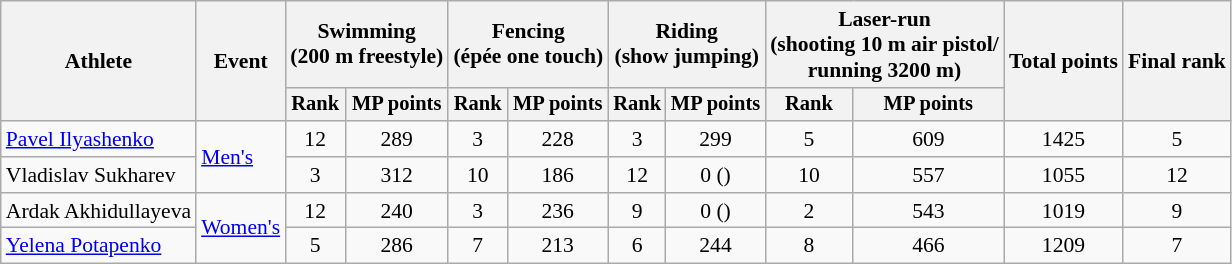<table class=wikitable style=font-size:90%;text-align:center>
<tr>
<th rowspan="2">Athlete</th>
<th rowspan="2">Event</th>
<th colspan=2>Swimming<br><span>(200 m freestyle)</span></th>
<th colspan=2>Fencing<br><span>(épée one touch)</span></th>
<th colspan=2>Riding<br><span>(show jumping)</span></th>
<th colspan=2>Laser-run<br><span>(shooting 10 m air pistol/<br>running 3200 m)</span></th>
<th rowspan=2>Total points</th>
<th rowspan=2>Final rank</th>
</tr>
<tr style="font-size:95%">
<th>Rank</th>
<th>MP points</th>
<th>Rank</th>
<th>MP points</th>
<th>Rank</th>
<th>MP points</th>
<th>Rank</th>
<th>MP points</th>
</tr>
<tr>
<td align=left><a href='#'>Pavel Ilyashenko</a></td>
<td align=left rowspan=2><a href='#'>Men's</a></td>
<td>12</td>
<td>289</td>
<td>3</td>
<td>228</td>
<td>3</td>
<td>299</td>
<td>5</td>
<td>609</td>
<td>1425</td>
<td>5</td>
</tr>
<tr>
<td align=left>Vladislav Sukharev</td>
<td>3</td>
<td>312</td>
<td>10</td>
<td>186</td>
<td>12</td>
<td>0 ()</td>
<td>10</td>
<td>557</td>
<td>1055</td>
<td>12</td>
</tr>
<tr>
<td align=left>Ardak Akhidullayeva</td>
<td align=left rowspan=2><a href='#'>Women's</a></td>
<td>12</td>
<td>240</td>
<td>3</td>
<td>236</td>
<td>9</td>
<td>0 ()</td>
<td>2</td>
<td>543</td>
<td>1019</td>
<td>9</td>
</tr>
<tr>
<td align=left><a href='#'>Yelena Potapenko</a></td>
<td>5</td>
<td>286</td>
<td>7</td>
<td>213</td>
<td>6</td>
<td>244</td>
<td>8</td>
<td>466</td>
<td>1209</td>
<td>7</td>
</tr>
</table>
